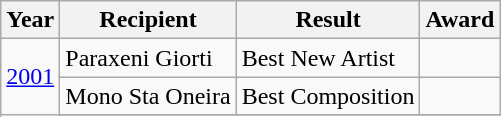<table class="wikitable">
<tr>
<th>Year</th>
<th>Recipient</th>
<th>Result</th>
<th>Award</th>
</tr>
<tr>
<td rowspan="3"><a href='#'>2001</a></td>
<td>Paraxeni Giorti</td>
<td>Best New Artist</td>
<td></td>
</tr>
<tr>
<td>Mono Sta Oneira</td>
<td>Best Composition</td>
<td></td>
</tr>
<tr>
</tr>
</table>
